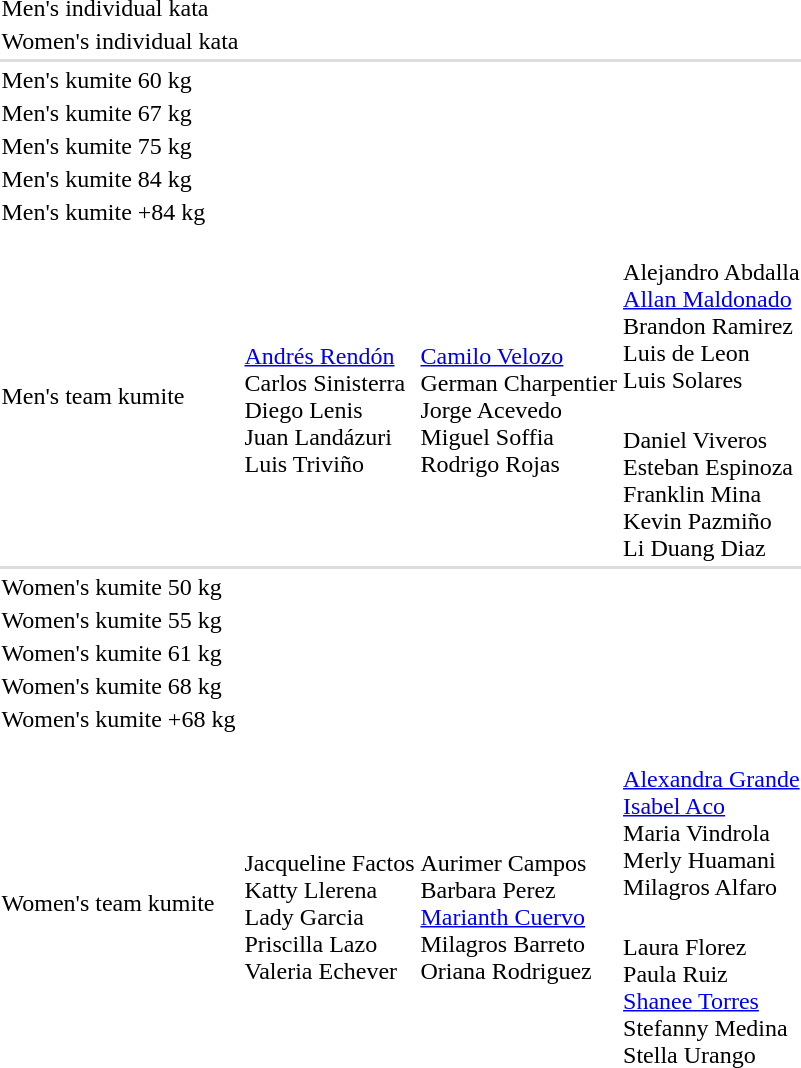<table>
<tr>
<td rowspan=2>Men's individual kata</td>
<td rowspan=2></td>
<td rowspan=2></td>
<td></td>
</tr>
<tr>
<td></td>
</tr>
<tr>
<td rowspan=2>Women's individual kata</td>
<td rowspan=2 nowrap></td>
<td rowspan=2></td>
<td></td>
</tr>
<tr>
<td></td>
</tr>
<tr bgcolor=#dddddd>
<td colspan=4></td>
</tr>
<tr>
<td rowspan=2>Men's kumite 60 kg</td>
<td rowspan=2></td>
<td rowspan=2></td>
<td></td>
</tr>
<tr>
<td></td>
</tr>
<tr>
<td rowspan=2>Men's kumite 67 kg</td>
<td rowspan=2></td>
<td rowspan=2></td>
<td></td>
</tr>
<tr>
<td></td>
</tr>
<tr>
<td rowspan=2>Men's kumite 75 kg</td>
<td rowspan=2></td>
<td rowspan=2></td>
<td></td>
</tr>
<tr>
<td></td>
</tr>
<tr>
<td rowspan=2>Men's kumite 84 kg</td>
<td rowspan=2></td>
<td rowspan=2></td>
<td></td>
</tr>
<tr>
<td nowrap></td>
</tr>
<tr>
<td rowspan=2>Men's kumite +84 kg</td>
<td rowspan=2></td>
<td rowspan=2></td>
<td></td>
</tr>
<tr>
<td></td>
</tr>
<tr>
<td rowspan=2>Men's team kumite</td>
<td rowspan=2><br><a href='#'>Andrés Rendón</a><br>Carlos Sinisterra<br>Diego Lenis<br>Juan Landázuri<br>Luis Triviño</td>
<td rowspan=2 nowrap><br><a href='#'>Camilo Velozo</a><br>German Charpentier<br>Jorge Acevedo<br>Miguel Soffia<br>Rodrigo Rojas</td>
<td><br>Alejandro Abdalla<br><a href='#'>Allan Maldonado</a><br>Brandon Ramirez<br>Luis de Leon<br>Luis Solares</td>
</tr>
<tr>
<td><br>Daniel Viveros<br>Esteban Espinoza<br>Franklin Mina<br>Kevin Pazmiño<br>Li Duang Diaz</td>
</tr>
<tr bgcolor=#dddddd>
<td colspan=4></td>
</tr>
<tr>
<td rowspan=2>Women's kumite 50 kg</td>
<td rowspan=2 nowrap></td>
<td rowspan=2></td>
<td></td>
</tr>
<tr>
<td></td>
</tr>
<tr>
<td rowspan=2>Women's kumite 55 kg</td>
<td rowspan=2></td>
<td rowspan=2></td>
<td></td>
</tr>
<tr>
<td></td>
</tr>
<tr>
<td rowspan=2>Women's kumite 61 kg</td>
<td rowspan=2></td>
<td rowspan=2></td>
<td></td>
</tr>
<tr>
<td></td>
</tr>
<tr>
<td rowspan=2>Women's kumite 68 kg</td>
<td rowspan=2></td>
<td rowspan=2></td>
<td></td>
</tr>
<tr>
<td nowrap></td>
</tr>
<tr>
<td rowspan=2>Women's kumite +68 kg</td>
<td rowspan=2></td>
<td rowspan=2 nowrap></td>
<td></td>
</tr>
<tr>
<td></td>
</tr>
<tr>
<td rowspan=2>Women's team kumite</td>
<td rowspan=2><br>Jacqueline Factos<br>Katty Llerena<br>Lady Garcia<br>Priscilla Lazo<br>Valeria Echever</td>
<td rowspan=2><br>Aurimer Campos<br>Barbara Perez<br><a href='#'>Marianth Cuervo</a><br>Milagros Barreto<br>Oriana Rodriguez</td>
<td><br><a href='#'>Alexandra Grande</a><br><a href='#'>Isabel Aco</a><br>Maria Vindrola<br>Merly Huamani<br>Milagros Alfaro</td>
</tr>
<tr>
<td><br>Laura Florez<br>Paula Ruiz<br><a href='#'>Shanee Torres</a><br>Stefanny Medina<br>Stella Urango</td>
</tr>
</table>
